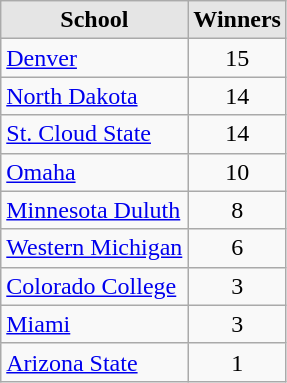<table class="wikitable">
<tr>
<th style="background:#e5e5e5;">School</th>
<th style="background:#e5e5e5;">Winners</th>
</tr>
<tr>
<td><a href='#'>Denver</a></td>
<td align=center>15</td>
</tr>
<tr>
<td><a href='#'>North Dakota</a></td>
<td align=center>14</td>
</tr>
<tr>
<td><a href='#'>St. Cloud State</a></td>
<td align=center>14</td>
</tr>
<tr>
<td><a href='#'>Omaha</a></td>
<td align=center>10</td>
</tr>
<tr>
<td><a href='#'>Minnesota Duluth</a></td>
<td align=center>8</td>
</tr>
<tr>
<td><a href='#'>Western Michigan</a></td>
<td align=center>6</td>
</tr>
<tr>
<td><a href='#'>Colorado College</a></td>
<td align=center>3</td>
</tr>
<tr>
<td><a href='#'>Miami</a></td>
<td align=center>3</td>
</tr>
<tr>
<td><a href='#'>Arizona State</a></td>
<td align=center>1</td>
</tr>
</table>
